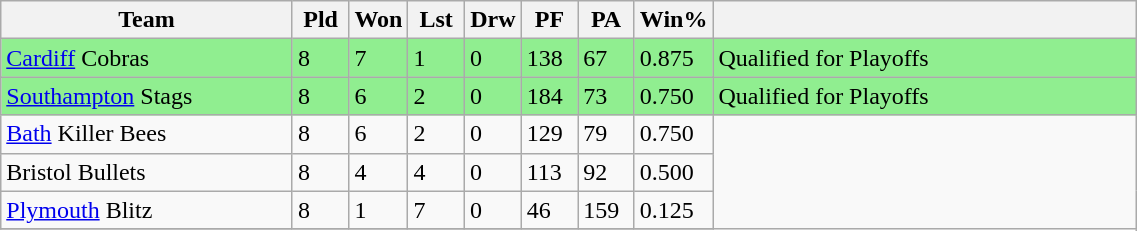<table class="wikitable" width="60%">
<tr>
<th width=26%>Team</th>
<th width=5%>Pld</th>
<th width=5%>Won</th>
<th width=5%>Lst</th>
<th width=5%>Drw</th>
<th width=5%>PF</th>
<th width=5%>PA</th>
<th width=6%>Win%</th>
<th width=38%></th>
</tr>
<tr style="background:lightgreen">
<td><a href='#'>Cardiff</a> Cobras</td>
<td>8</td>
<td>7</td>
<td>1</td>
<td>0</td>
<td>138</td>
<td>67</td>
<td>0.875</td>
<td>Qualified for Playoffs</td>
</tr>
<tr style="background:lightgreen">
<td><a href='#'>Southampton</a> Stags</td>
<td>8</td>
<td>6</td>
<td>2</td>
<td>0</td>
<td>184</td>
<td>73</td>
<td>0.750</td>
<td>Qualified for Playoffs</td>
</tr>
<tr>
<td><a href='#'>Bath</a> Killer Bees</td>
<td>8</td>
<td>6</td>
<td>2</td>
<td>0</td>
<td>129</td>
<td>79</td>
<td>0.750</td>
</tr>
<tr>
<td>Bristol Bullets</td>
<td>8</td>
<td>4</td>
<td>4</td>
<td>0</td>
<td>113</td>
<td>92</td>
<td>0.500</td>
</tr>
<tr>
<td><a href='#'>Plymouth</a> Blitz</td>
<td>8</td>
<td>1</td>
<td>7</td>
<td>0</td>
<td>46</td>
<td>159</td>
<td>0.125</td>
</tr>
<tr>
</tr>
</table>
